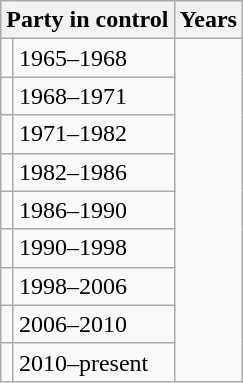<table class="wikitable">
<tr>
<th colspan=2>Party in control</th>
<th>Years</th>
</tr>
<tr>
<td></td>
<td>1965–1968</td>
</tr>
<tr>
<td></td>
<td>1968–1971</td>
</tr>
<tr>
<td></td>
<td>1971–1982</td>
</tr>
<tr>
<td></td>
<td>1982–1986</td>
</tr>
<tr>
<td></td>
<td>1986–1990</td>
</tr>
<tr>
<td></td>
<td>1990–1998</td>
</tr>
<tr>
<td></td>
<td>1998–2006</td>
</tr>
<tr>
<td></td>
<td>2006–2010</td>
</tr>
<tr>
<td></td>
<td>2010–present</td>
</tr>
</table>
